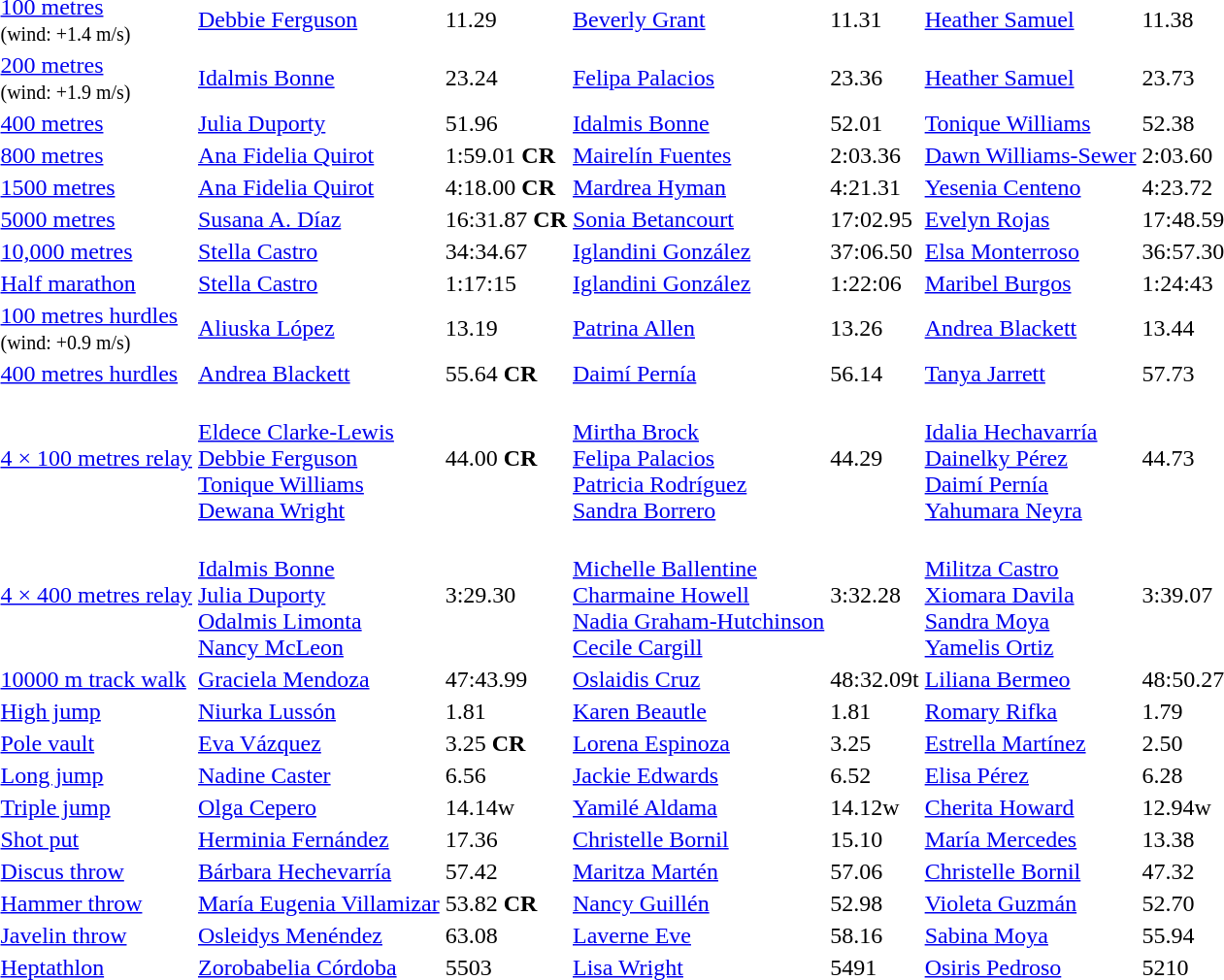<table>
<tr>
<td><a href='#'>100 metres</a><br><small>(wind: +1.4 m/s)</small></td>
<td><a href='#'>Debbie Ferguson</a><br> </td>
<td>11.29</td>
<td><a href='#'>Beverly Grant</a><br> </td>
<td>11.31</td>
<td><a href='#'>Heather Samuel</a><br> </td>
<td>11.38</td>
</tr>
<tr>
<td><a href='#'>200 metres</a><br><small>(wind: +1.9 m/s)</small></td>
<td><a href='#'>Idalmis Bonne</a><br> </td>
<td>23.24</td>
<td><a href='#'>Felipa Palacios</a><br> </td>
<td>23.36</td>
<td><a href='#'>Heather Samuel</a><br> </td>
<td>23.73</td>
</tr>
<tr>
<td><a href='#'>400 metres</a></td>
<td><a href='#'>Julia Duporty</a><br> </td>
<td>51.96</td>
<td><a href='#'>Idalmis Bonne</a><br> </td>
<td>52.01</td>
<td><a href='#'>Tonique Williams</a><br> </td>
<td>52.38</td>
</tr>
<tr>
<td><a href='#'>800 metres</a></td>
<td><a href='#'>Ana Fidelia Quirot</a><br> </td>
<td>1:59.01 <strong>CR</strong></td>
<td><a href='#'>Mairelín Fuentes</a><br> </td>
<td>2:03.36</td>
<td><a href='#'>Dawn Williams-Sewer</a><br> </td>
<td>2:03.60</td>
</tr>
<tr>
<td><a href='#'>1500 metres</a></td>
<td><a href='#'>Ana Fidelia Quirot</a><br> </td>
<td>4:18.00 <strong>CR</strong></td>
<td><a href='#'>Mardrea Hyman</a><br> </td>
<td>4:21.31</td>
<td><a href='#'>Yesenia Centeno</a><br> </td>
<td>4:23.72</td>
</tr>
<tr>
<td><a href='#'>5000 metres</a></td>
<td><a href='#'>Susana A. Díaz</a><br> </td>
<td>16:31.87 <strong>CR</strong></td>
<td><a href='#'>Sonia Betancourt</a><br> </td>
<td>17:02.95</td>
<td><a href='#'>Evelyn Rojas</a><br> </td>
<td>17:48.59</td>
</tr>
<tr>
<td><a href='#'>10,000 metres</a></td>
<td><a href='#'>Stella Castro</a><br> </td>
<td>34:34.67</td>
<td><a href='#'>Iglandini González</a><br> </td>
<td>37:06.50</td>
<td><a href='#'>Elsa Monterroso</a><br> </td>
<td>36:57.30</td>
</tr>
<tr>
<td><a href='#'>Half marathon</a></td>
<td><a href='#'>Stella Castro</a><br> </td>
<td>1:17:15</td>
<td><a href='#'>Iglandini González</a><br> </td>
<td>1:22:06</td>
<td><a href='#'>Maribel Burgos</a><br> </td>
<td>1:24:43</td>
</tr>
<tr>
<td><a href='#'>100 metres hurdles</a><br><small>(wind: +0.9 m/s)</small></td>
<td><a href='#'>Aliuska López</a><br> </td>
<td>13.19</td>
<td><a href='#'>Patrina Allen</a><br> </td>
<td>13.26</td>
<td><a href='#'>Andrea Blackett</a><br> </td>
<td>13.44</td>
</tr>
<tr>
<td><a href='#'>400 metres hurdles</a></td>
<td><a href='#'>Andrea Blackett</a><br> </td>
<td>55.64 <strong>CR</strong></td>
<td><a href='#'>Daimí Pernía</a><br> </td>
<td>56.14</td>
<td><a href='#'>Tanya Jarrett</a><br> </td>
<td>57.73</td>
</tr>
<tr>
<td><a href='#'>4 × 100 metres relay</a></td>
<td><br><a href='#'>Eldece Clarke-Lewis</a><br><a href='#'>Debbie Ferguson</a><br><a href='#'>Tonique Williams</a><br><a href='#'>Dewana Wright</a></td>
<td>44.00 <strong>CR</strong></td>
<td><br><a href='#'>Mirtha Brock</a><br><a href='#'>Felipa Palacios</a><br><a href='#'>Patricia Rodríguez</a><br><a href='#'>Sandra Borrero</a></td>
<td>44.29</td>
<td><br><a href='#'>Idalia Hechavarría</a><br><a href='#'>Dainelky Pérez</a><br><a href='#'>Daimí Pernía</a><br><a href='#'>Yahumara Neyra</a></td>
<td>44.73</td>
</tr>
<tr>
<td><a href='#'>4 × 400 metres relay</a></td>
<td><br><a href='#'>Idalmis Bonne</a><br><a href='#'>Julia Duporty</a><br><a href='#'>Odalmis Limonta</a><br><a href='#'>Nancy McLeon</a></td>
<td>3:29.30</td>
<td><br><a href='#'>Michelle Ballentine</a><br><a href='#'>Charmaine Howell</a><br><a href='#'>Nadia Graham-Hutchinson</a><br><a href='#'>Cecile Cargill</a></td>
<td>3:32.28</td>
<td><br><a href='#'>Militza Castro</a><br><a href='#'>Xiomara Davila</a><br><a href='#'>Sandra Moya</a><br><a href='#'>Yamelis Ortiz</a></td>
<td>3:39.07</td>
</tr>
<tr>
<td><a href='#'>10000 m track walk</a></td>
<td><a href='#'>Graciela Mendoza</a><br> </td>
<td>47:43.99</td>
<td><a href='#'>Oslaidis Cruz</a><br> </td>
<td>48:32.09t</td>
<td><a href='#'>Liliana Bermeo</a><br> </td>
<td>48:50.27</td>
</tr>
<tr>
<td><a href='#'>High jump</a></td>
<td><a href='#'>Niurka Lussón</a><br> </td>
<td>1.81</td>
<td><a href='#'>Karen Beautle</a><br> </td>
<td>1.81</td>
<td><a href='#'>Romary Rifka</a><br> </td>
<td>1.79</td>
</tr>
<tr>
<td><a href='#'>Pole vault</a></td>
<td><a href='#'>Eva Vázquez</a><br> </td>
<td>3.25 <strong>CR</strong></td>
<td><a href='#'>Lorena Espinoza</a><br> </td>
<td>3.25</td>
<td><a href='#'>Estrella Martínez</a><br> </td>
<td>2.50</td>
</tr>
<tr>
<td><a href='#'>Long jump</a></td>
<td><a href='#'>Nadine Caster</a><br> </td>
<td>6.56</td>
<td><a href='#'>Jackie Edwards</a><br> </td>
<td>6.52</td>
<td><a href='#'>Elisa Pérez</a><br> </td>
<td>6.28</td>
</tr>
<tr>
<td><a href='#'>Triple jump</a></td>
<td><a href='#'>Olga Cepero</a><br> </td>
<td>14.14w</td>
<td><a href='#'>Yamilé Aldama</a><br> </td>
<td>14.12w</td>
<td><a href='#'>Cherita Howard</a><br> </td>
<td>12.94w</td>
</tr>
<tr>
<td><a href='#'>Shot put</a></td>
<td><a href='#'>Herminia Fernández</a><br> </td>
<td>17.36</td>
<td><a href='#'>Christelle Bornil</a><br> </td>
<td>15.10</td>
<td><a href='#'>María Mercedes</a><br> </td>
<td>13.38</td>
</tr>
<tr>
<td><a href='#'>Discus throw</a></td>
<td><a href='#'>Bárbara Hechevarría</a><br> </td>
<td>57.42</td>
<td><a href='#'>Maritza Martén</a><br> </td>
<td>57.06</td>
<td><a href='#'>Christelle Bornil</a><br> </td>
<td>47.32</td>
</tr>
<tr>
<td><a href='#'>Hammer throw</a></td>
<td><a href='#'>María Eugenia Villamizar</a><br> </td>
<td>53.82 <strong>CR</strong></td>
<td><a href='#'>Nancy Guillén</a><br> </td>
<td>52.98</td>
<td><a href='#'>Violeta Guzmán</a><br> </td>
<td>52.70</td>
</tr>
<tr>
<td><a href='#'>Javelin throw</a></td>
<td><a href='#'>Osleidys Menéndez</a><br> </td>
<td>63.08</td>
<td><a href='#'>Laverne Eve</a><br> </td>
<td>58.16</td>
<td><a href='#'>Sabina Moya</a><br> </td>
<td>55.94</td>
</tr>
<tr>
<td><a href='#'>Heptathlon</a></td>
<td><a href='#'>Zorobabelia Córdoba</a><br> </td>
<td>5503</td>
<td><a href='#'>Lisa Wright</a><br> </td>
<td>5491</td>
<td><a href='#'>Osiris Pedroso</a><br> </td>
<td>5210</td>
</tr>
</table>
